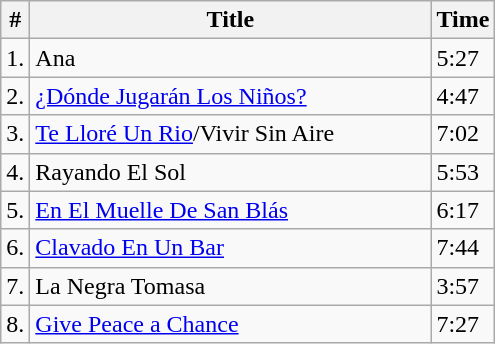<table class="wikitable">
<tr>
<th>#</th>
<th width="260">Title</th>
<th>Time</th>
</tr>
<tr>
<td>1.</td>
<td>Ana</td>
<td>5:27</td>
</tr>
<tr>
<td>2.</td>
<td><a href='#'>¿Dónde Jugarán Los Niños?</a></td>
<td>4:47</td>
</tr>
<tr>
<td>3.</td>
<td><a href='#'>Te Lloré Un Rio</a>/Vivir Sin Aire</td>
<td>7:02</td>
</tr>
<tr>
<td>4.</td>
<td>Rayando El Sol</td>
<td>5:53</td>
</tr>
<tr>
<td>5.</td>
<td><a href='#'>En El Muelle De San Blás</a></td>
<td>6:17</td>
</tr>
<tr>
<td>6.</td>
<td><a href='#'>Clavado En Un Bar</a></td>
<td>7:44</td>
</tr>
<tr>
<td>7.</td>
<td>La Negra Tomasa</td>
<td>3:57</td>
</tr>
<tr>
<td>8.</td>
<td><a href='#'>Give Peace a Chance</a></td>
<td>7:27</td>
</tr>
</table>
